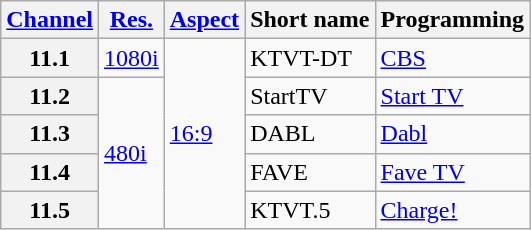<table class="wikitable">
<tr>
<th scope = "col"><a href='#'>Channel</a></th>
<th scope = "col"><a href='#'>Res.</a></th>
<th scope = "col"><a href='#'>Aspect</a></th>
<th scope = "col">Short name</th>
<th scope = "col">Programming</th>
</tr>
<tr>
<th scope = "row">11.1</th>
<td><a href='#'>1080i</a></td>
<td rowspan="5"><a href='#'>16:9</a></td>
<td>KTVT-DT</td>
<td><a href='#'>CBS</a></td>
</tr>
<tr>
<th scope = "row">11.2</th>
<td rowspan="4"><a href='#'>480i</a></td>
<td>StartTV</td>
<td><a href='#'>Start TV</a></td>
</tr>
<tr>
<th scope = "row">11.3</th>
<td>DABL</td>
<td><a href='#'>Dabl</a></td>
</tr>
<tr>
<th scope = "row">11.4</th>
<td>FAVE</td>
<td><a href='#'>Fave TV</a></td>
</tr>
<tr>
<th>11.5</th>
<td>KTVT.5</td>
<td><a href='#'>Charge!</a></td>
</tr>
</table>
